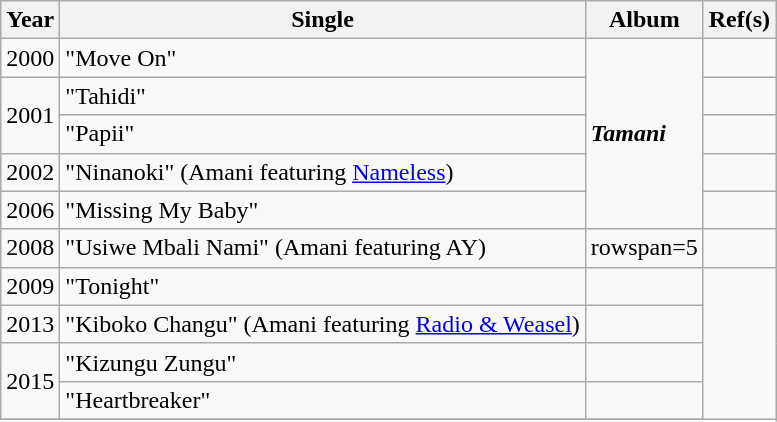<table class="wikitable sortable">
<tr>
<th>Year</th>
<th>Single</th>
<th>Album</th>
<th>Ref(s)</th>
</tr>
<tr>
<td>2000</td>
<td>"Move On"</td>
<td rowspan=5><strong><em>Tamani</em></strong></td>
<td></td>
</tr>
<tr>
<td rowspan=2>2001</td>
<td>"Tahidi"</td>
<td></td>
</tr>
<tr>
<td>"Papii"</td>
<td></td>
</tr>
<tr>
<td>2002</td>
<td>"Ninanoki" (Amani featuring <a href='#'>Nameless</a>)</td>
<td></td>
</tr>
<tr>
<td>2006</td>
<td>"Missing My Baby"</td>
<td></td>
</tr>
<tr>
<td>2008</td>
<td>"Usiwe Mbali Nami" (Amani featuring AY)</td>
<td>rowspan=5 </td>
<td></td>
</tr>
<tr>
<td>2009</td>
<td>"Tonight"</td>
<td></td>
</tr>
<tr>
<td>2013</td>
<td>"Kiboko Changu" (Amani featuring <a href='#'>Radio & Weasel</a>)</td>
<td></td>
</tr>
<tr>
<td rowspan=2>2015</td>
<td>"Kizungu Zungu"</td>
<td></td>
</tr>
<tr>
<td>"Heartbreaker"</td>
<td></td>
</tr>
<tr>
</tr>
</table>
